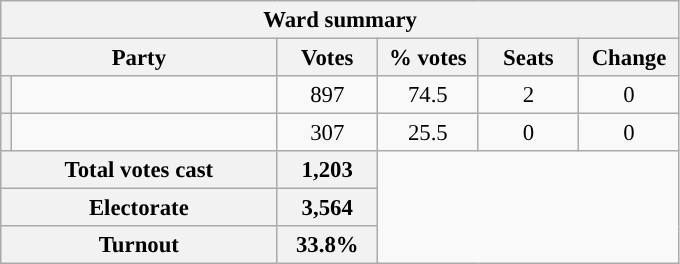<table class="wikitable" style="font-size: 95%;">
<tr>
<th colspan="6">Ward summary</th>
</tr>
<tr>
<th colspan="2">Party</th>
<th style="width: 60px">Votes</th>
<th style="width: 60px">% votes</th>
<th style="width: 60px">Seats</th>
<th style="width: 60px">Change</th>
</tr>
<tr>
<th style="background-color: "></th>
<td style="width: 170px"><a href='#'></a></td>
<td align="center">897</td>
<td align="center">74.5</td>
<td align="center">2</td>
<td align="center">0</td>
</tr>
<tr>
<th style="background-color: "></th>
<td style="width: 170px"><a href='#'></a></td>
<td align="center">307</td>
<td align="center">25.5</td>
<td align="center">0</td>
<td align="center">0</td>
</tr>
<tr style="background-color:#E9E9E9">
<th colspan="2">Total votes cast</th>
<th style="width: 60px">1,203</th>
</tr>
<tr style="background-color:#E9E9E9">
<th colspan="2">Electorate</th>
<th style="width: 60px">3,564</th>
</tr>
<tr style="background-color:#E9E9E9">
<th colspan="2">Turnout</th>
<th style="width: 60px">33.8%</th>
</tr>
</table>
